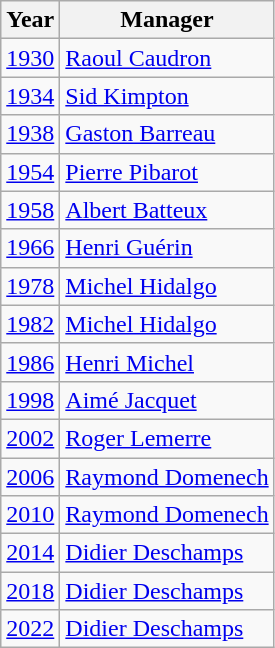<table class="wikitable">
<tr>
<th>Year</th>
<th>Manager</th>
</tr>
<tr>
<td align=center><a href='#'>1930</a></td>
<td> <a href='#'>Raoul Caudron</a></td>
</tr>
<tr>
<td align=center><a href='#'>1934</a></td>
<td> <a href='#'>Sid Kimpton</a></td>
</tr>
<tr>
<td align=center><a href='#'>1938</a></td>
<td> <a href='#'>Gaston Barreau</a></td>
</tr>
<tr>
<td align=center><a href='#'>1954</a></td>
<td> <a href='#'>Pierre Pibarot</a></td>
</tr>
<tr>
<td align=center><a href='#'>1958</a></td>
<td> <a href='#'>Albert Batteux</a></td>
</tr>
<tr>
<td align=center><a href='#'>1966</a></td>
<td> <a href='#'>Henri Guérin</a></td>
</tr>
<tr>
<td align=center><a href='#'>1978</a></td>
<td> <a href='#'>Michel Hidalgo</a></td>
</tr>
<tr>
<td align=center><a href='#'>1982</a></td>
<td> <a href='#'>Michel Hidalgo</a></td>
</tr>
<tr>
<td align=center><a href='#'>1986</a></td>
<td> <a href='#'>Henri Michel</a></td>
</tr>
<tr>
<td align=center><a href='#'>1998</a></td>
<td> <a href='#'>Aimé Jacquet</a></td>
</tr>
<tr>
<td align=center><a href='#'>2002</a></td>
<td> <a href='#'>Roger Lemerre</a></td>
</tr>
<tr>
<td align=center><a href='#'>2006</a></td>
<td> <a href='#'>Raymond Domenech</a></td>
</tr>
<tr>
<td align=center><a href='#'>2010</a></td>
<td> <a href='#'>Raymond Domenech</a></td>
</tr>
<tr>
<td align=center><a href='#'>2014</a></td>
<td> <a href='#'>Didier Deschamps</a></td>
</tr>
<tr>
<td align=center><a href='#'>2018</a></td>
<td> <a href='#'>Didier Deschamps</a></td>
</tr>
<tr>
<td align=center><a href='#'>2022</a></td>
<td> <a href='#'>Didier Deschamps</a></td>
</tr>
</table>
